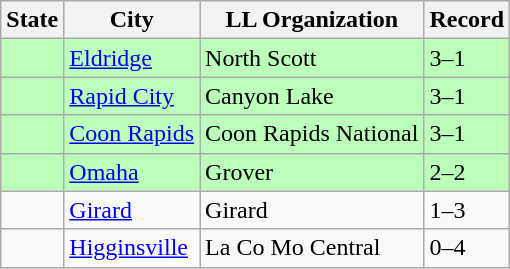<table class="wikitable">
<tr>
<th>State</th>
<th>City</th>
<th>LL Organization</th>
<th>Record</th>
</tr>
<tr bgcolor="#bbffbb">
<td><strong></strong></td>
<td><a href='#'>Eldridge</a></td>
<td>North Scott</td>
<td>3–1</td>
</tr>
<tr bgcolor="#bbffbb">
<td><strong></strong></td>
<td><a href='#'>Rapid City</a></td>
<td>Canyon Lake</td>
<td>3–1</td>
</tr>
<tr bgcolor="#bbffbb">
<td><strong></strong></td>
<td><a href='#'>Coon Rapids</a></td>
<td>Coon Rapids National</td>
<td>3–1</td>
</tr>
<tr bgcolor="#bbffbb">
<td><strong></strong></td>
<td><a href='#'>Omaha</a></td>
<td>Grover</td>
<td>2–2</td>
</tr>
<tr>
<td><strong></strong></td>
<td><a href='#'>Girard</a></td>
<td>Girard</td>
<td>1–3</td>
</tr>
<tr>
<td><strong></strong></td>
<td><a href='#'>Higginsville</a></td>
<td>La Co Mo Central</td>
<td>0–4</td>
</tr>
</table>
